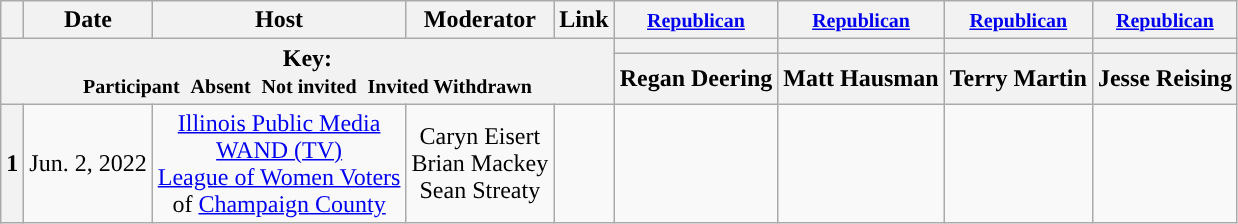<table class="wikitable" style="text-align:center;">
<tr>
<th scope="col"></th>
<th scope="col">Date</th>
<th scope="col">Host</th>
<th scope="col">Moderator</th>
<th scope="col">Link</th>
<th scope="col"><small><a href='#'>Republican</a></small></th>
<th scope="col"><small><a href='#'>Republican</a></small></th>
<th scope="col"><small><a href='#'>Republican</a></small></th>
<th scope="col"><small><a href='#'>Republican</a></small></th>
</tr>
<tr>
<th colspan="5" rowspan="2">Key:<br> <small>Participant </small>  <small>Absent </small>  <small>Not invited </small>  <small>Invited  Withdrawn</small></th>
<th scope="col" style="background:"></th>
<th scope="col" style="background:"></th>
<th scope="col" style="background:"></th>
<th scope="col" style="background:"></th>
</tr>
<tr>
<th scope="col">Regan Deering</th>
<th scope="col">Matt Hausman</th>
<th scope="col">Terry Martin</th>
<th scope="col">Jesse Reising</th>
</tr>
<tr>
<th>1</th>
<td style="white-space:nowrap;">Jun. 2, 2022</td>
<td style="white-space:nowrap;"><a href='#'>Illinois Public Media</a><br><a href='#'>WAND (TV)</a><br><a href='#'>League of Women Voters</a><br>of <a href='#'>Champaign County</a></td>
<td style="white-space:nowrap;">Caryn Eisert<br>Brian Mackey<br>Sean Streaty<br></td>
<td style="white-space:nowrap;"></td>
<td></td>
<td></td>
<td></td>
<td></td>
</tr>
</table>
